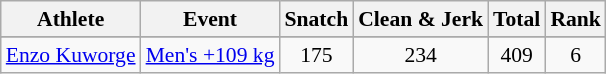<table class="wikitable" style="font-size:90%">
<tr>
<th>Athlete</th>
<th>Event</th>
<th>Snatch</th>
<th>Clean & Jerk</th>
<th>Total</th>
<th>Rank</th>
</tr>
<tr style="font-size:95%">
</tr>
<tr align=center>
<td align=left><a href='#'>Enzo Kuworge</a></td>
<td align=left><a href='#'>Men's +109 kg</a></td>
<td>175</td>
<td>234</td>
<td>409</td>
<td>6</td>
</tr>
</table>
